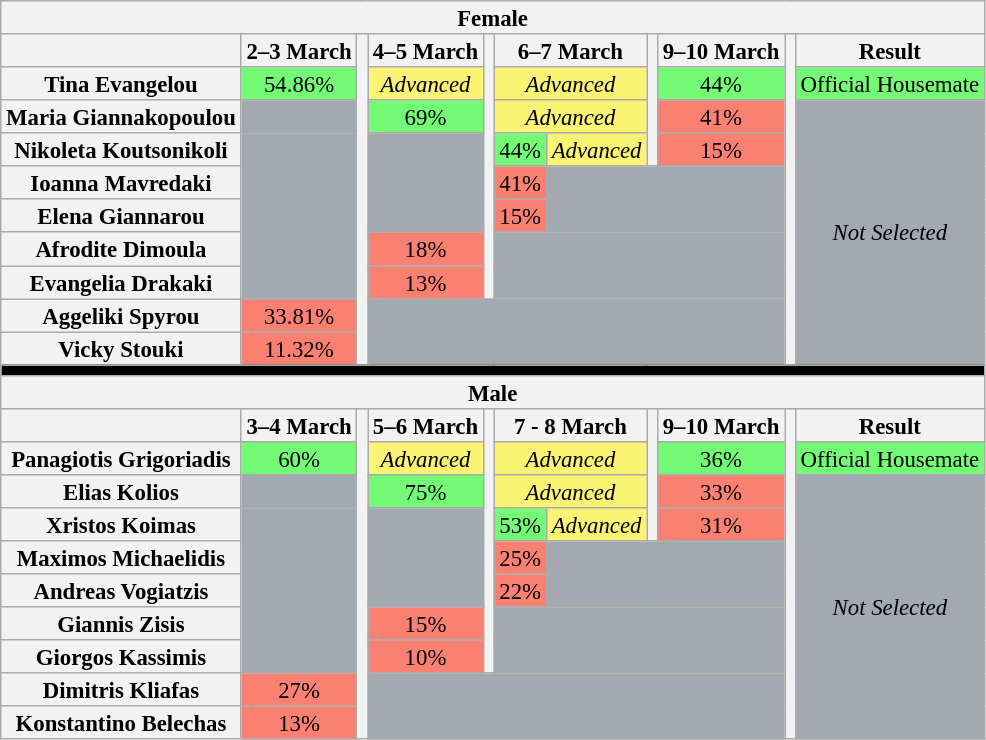<table class="wikitable" style="text-align:center; font-size:95%; line-height:15px;">
<tr>
<th colspan="11">Female</th>
</tr>
<tr>
<th></th>
<th>2–3 March</th>
<th rowspan="10"></th>
<th>4–5 March</th>
<th rowspan="8"></th>
<th colspan="2">6–7 March</th>
<th rowspan="4"></th>
<th>9–10 March</th>
<th rowspan="10"></th>
<th>Result</th>
</tr>
<tr>
<th>Tina Evangelou</th>
<td style="background:#73FB76">54.86%</td>
<td style="background:#FBF373"><em>Advanced</em></td>
<td colspan="2" style="background:#FBF373"><em>Advanced</em></td>
<td style="background:#73FB76">44%</td>
<td style="background:#73FB76">Official Housemate</td>
</tr>
<tr>
<th>Maria Giannakopoulou</th>
<td style="background:#A2A9B1"></td>
<td style="background:#73FB76">69%</td>
<td colspan="2" style="background:#FBF373"><em>Advanced</em></td>
<td style="background:salmon">41%</td>
<td rowspan="8" style="background:#A2A9B1"><em>Not Selected</em></td>
</tr>
<tr>
<th>Nikoleta Koutsonikoli</th>
<td rowspan="5" style="background:#A2A9B1"></td>
<td rowspan="3" style="background:#A2A9B1"></td>
<td style="background:#73FB76">44%</td>
<td style="background:#FBF373"><em>Advanced</em></td>
<td style="background:salmon">15%</td>
</tr>
<tr>
<th>Ioanna Mavredaki</th>
<td style="background:salmon">41%</td>
<td colspan="3" rowspan="2" style="background:#A2A9B1"></td>
</tr>
<tr>
<th>Elena Giannarou</th>
<td style="background:salmon">15%</td>
</tr>
<tr>
<th>Afrodite Dimoula</th>
<td style="background:salmon">18%</td>
<td colspan="4" rowspan="2" style="background:#A2A9B1"></td>
</tr>
<tr>
<th>Evangelia Drakaki</th>
<td style="background:salmon">13%</td>
</tr>
<tr>
<th>Aggeliki Spyrou</th>
<td style="background:salmon">33.81%</td>
<td colspan="6" rowspan="2" style="background:#A2A9B1"></td>
</tr>
<tr>
<th>Vicky Stouki</th>
<td style="background:salmon">11.32%</td>
</tr>
<tr>
<th colspan="11" style="background:black"></th>
</tr>
<tr>
<th colspan="11">Male</th>
</tr>
<tr>
<th></th>
<th>3–4 March</th>
<th rowspan="10"></th>
<th>5–6 March</th>
<th rowspan="8"></th>
<th colspan="2">7 - 8 March</th>
<th rowspan="4"></th>
<th>9–10 March</th>
<th rowspan="10"></th>
<th>Result</th>
</tr>
<tr>
<th>Panagiotis Grigoriadis</th>
<td style="background:#73FB76">60%</td>
<td style="background:#FBF373"><em>Advanced</em></td>
<td colspan="2" style="background:#FBF373"><em>Advanced</em></td>
<td style="background:#73FB76">36%</td>
<td style="background:#73FB76">Official Housemate</td>
</tr>
<tr>
<th>Elias Kolios</th>
<td style="background:#A2A9B1"></td>
<td style="background:#73FB76">75%</td>
<td colspan="2" style="background:#FBF373"><em>Advanced</em></td>
<td style="background:salmon">33%</td>
<td rowspan="8" style="background:#A2A9B1"><em>Not Selected</em></td>
</tr>
<tr>
<th>Xristos Koimas</th>
<td rowspan="5" style="background:#A2A9B1"></td>
<td rowspan="3" style="background:#A2A9B1"></td>
<td style="background:#73FB76">53%</td>
<td style="background:#FBF373"><em>Advanced</em></td>
<td style="background:salmon">31%</td>
</tr>
<tr>
<th>Maximos Michaelidis</th>
<td style="background:salmon">25%</td>
<td colspan="3" rowspan="2" style="background:#A2A9B1"></td>
</tr>
<tr>
<th>Andreas Vogiatzis</th>
<td style="background:salmon">22%</td>
</tr>
<tr>
<th>Giannis Zisis</th>
<td style="background:salmon">15%</td>
<td colspan="4" rowspan="2" style="background:#A2A9B1"></td>
</tr>
<tr>
<th>Giorgos Kassimis</th>
<td style="background:salmon">10%</td>
</tr>
<tr>
<th>Dimitris Kliafas</th>
<td style="background:salmon">27%</td>
<td colspan="6" rowspan="2" style="background:#A2A9B1"></td>
</tr>
<tr>
<th>Konstantino Belechas</th>
<td style="background:salmon">13%</td>
</tr>
</table>
